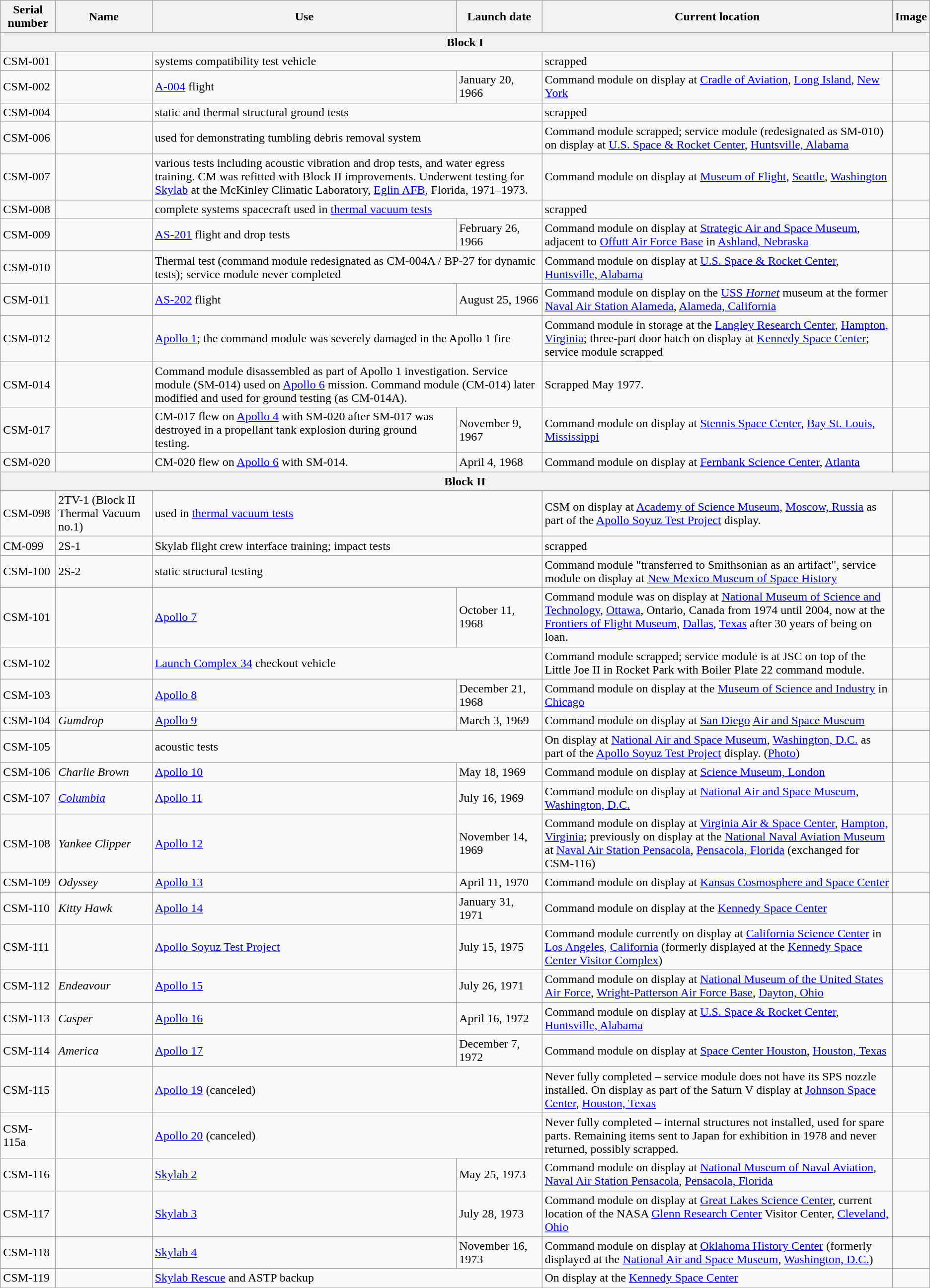<table class="wikitable">
<tr>
<th>Serial number</th>
<th>Name</th>
<th>Use</th>
<th>Launch date</th>
<th>Current location</th>
<th>Image</th>
</tr>
<tr>
<th colspan="6">Block I</th>
</tr>
<tr>
<td>CSM-001</td>
<td></td>
<td colspan="2">systems compatibility test vehicle</td>
<td>scrapped</td>
<td></td>
</tr>
<tr>
<td>CSM-002</td>
<td></td>
<td><a href='#'>A-004</a> flight</td>
<td>January 20, 1966</td>
<td>Command module on display at <a href='#'>Cradle of Aviation</a>, <a href='#'>Long Island</a>, <a href='#'>New York</a></td>
<td></td>
</tr>
<tr>
<td>CSM-004</td>
<td></td>
<td colspan="2">static and thermal structural ground tests</td>
<td>scrapped</td>
<td></td>
</tr>
<tr>
<td>CSM-006</td>
<td></td>
<td colspan="2">used for demonstrating tumbling debris removal system</td>
<td>Command module scrapped; service module (redesignated as SM-010) on display at <a href='#'>U.S. Space & Rocket Center</a>, <a href='#'>Huntsville, Alabama</a></td>
<td></td>
</tr>
<tr>
<td>CSM-007</td>
<td></td>
<td colspan="2">various tests including acoustic vibration and drop tests, and water egress training. CM was refitted with Block II improvements. Underwent testing for <a href='#'>Skylab</a> at the McKinley Climatic Laboratory, <a href='#'>Eglin AFB</a>, Florida, 1971–1973.</td>
<td>Command module on display at <a href='#'>Museum of Flight</a>, <a href='#'>Seattle</a>, <a href='#'>Washington</a></td>
<td></td>
</tr>
<tr>
<td>CSM-008</td>
<td></td>
<td colspan="2">complete systems spacecraft used in <a href='#'>thermal vacuum tests</a></td>
<td>scrapped</td>
<td></td>
</tr>
<tr>
<td>CSM-009</td>
<td></td>
<td><a href='#'>AS-201</a> flight and drop tests</td>
<td>February 26, 1966</td>
<td>Command module on display at <a href='#'>Strategic Air and Space Museum</a>, adjacent to <a href='#'>Offutt Air Force Base</a> in <a href='#'>Ashland, Nebraska</a></td>
<td></td>
</tr>
<tr>
<td>CSM-010</td>
<td></td>
<td colspan="2">Thermal test (command module redesignated as CM-004A / BP-27 for dynamic tests); service module never completed</td>
<td>Command module on display at <a href='#'>U.S. Space & Rocket Center</a>, <a href='#'>Huntsville, Alabama</a></td>
<td></td>
</tr>
<tr>
<td>CSM-011</td>
<td></td>
<td><a href='#'>AS-202</a> flight</td>
<td>August 25, 1966</td>
<td>Command module on display on the <a href='#'>USS <em>Hornet</em></a> museum at the former <a href='#'>Naval Air Station Alameda</a>, <a href='#'>Alameda, California</a></td>
<td></td>
</tr>
<tr>
<td>CSM-012</td>
<td></td>
<td colspan="2"><a href='#'>Apollo 1</a>; the command module was severely damaged in the Apollo 1 fire</td>
<td>Command module in storage at the <a href='#'>Langley Research Center</a>, <a href='#'>Hampton, Virginia</a>; three-part door hatch on display at <a href='#'>Kennedy Space Center</a>; service module scrapped</td>
<td></td>
</tr>
<tr>
<td>CSM-014</td>
<td></td>
<td colspan="2">Command module disassembled as part of Apollo 1 investigation. Service module (SM-014) used on <a href='#'>Apollo 6</a> mission. Command module (CM-014) later modified and used for ground testing (as CM-014A).</td>
<td>Scrapped May 1977.</td>
<td></td>
</tr>
<tr>
<td>CSM-017</td>
<td></td>
<td>CM-017 flew on <a href='#'>Apollo 4</a> with SM-020 after SM-017 was destroyed in a propellant tank explosion during ground testing.</td>
<td>November 9, 1967</td>
<td>Command module on display at <a href='#'>Stennis Space Center</a>, <a href='#'>Bay St. Louis, Mississippi</a></td>
<td></td>
</tr>
<tr>
<td>CSM-020</td>
<td></td>
<td>CM-020 flew on <a href='#'>Apollo 6</a> with SM-014.</td>
<td>April 4, 1968</td>
<td>Command module on display at <a href='#'>Fernbank Science Center</a>, <a href='#'>Atlanta</a></td>
<td></td>
</tr>
<tr>
<th colspan="6">Block II</th>
</tr>
<tr>
<td>CSM-098</td>
<td>2TV-1 (Block II Thermal Vacuum no.1)</td>
<td colspan="2">used in <a href='#'>thermal vacuum tests</a></td>
<td>CSM on display at <a href='#'>Academy of Science Museum</a>, <a href='#'>Moscow, Russia</a> as part of the <a href='#'>Apollo Soyuz Test Project</a> display.</td>
<td></td>
</tr>
<tr>
<td>CM-099</td>
<td>2S-1</td>
<td colspan="2">Skylab flight crew interface training; impact tests</td>
<td>scrapped</td>
<td></td>
</tr>
<tr>
<td>CSM-100</td>
<td>2S-2</td>
<td colspan="2">static structural testing</td>
<td>Command module "transferred to Smithsonian as an artifact", service module on display at <a href='#'>New Mexico Museum of Space History</a></td>
<td></td>
</tr>
<tr>
<td>CSM-101</td>
<td></td>
<td><a href='#'>Apollo 7</a></td>
<td>October 11, 1968</td>
<td>Command module was on display at <a href='#'>National Museum of Science and Technology</a>, <a href='#'>Ottawa</a>, Ontario, Canada from 1974 until 2004, now at the <a href='#'>Frontiers of Flight Museum</a>, <a href='#'>Dallas</a>, <a href='#'>Texas</a> after 30 years of being on loan.</td>
<td></td>
</tr>
<tr>
<td>CSM-102</td>
<td></td>
<td colspan="2"><a href='#'>Launch Complex 34</a> checkout vehicle</td>
<td>Command module scrapped; service module is at JSC on top of the Little Joe II in Rocket Park with Boiler Plate 22 command module.</td>
<td></td>
</tr>
<tr>
<td>CSM-103</td>
<td></td>
<td><a href='#'>Apollo 8</a></td>
<td>December 21, 1968</td>
<td>Command module on display at the <a href='#'>Museum of Science and Industry</a> in <a href='#'>Chicago</a></td>
<td></td>
</tr>
<tr>
<td>CSM-104</td>
<td><em>Gumdrop</em></td>
<td><a href='#'>Apollo 9</a></td>
<td>March 3, 1969</td>
<td>Command module on display at <a href='#'>San Diego</a> <a href='#'>Air and Space Museum</a></td>
<td></td>
</tr>
<tr>
<td>CSM-105</td>
<td></td>
<td colspan="2">acoustic tests</td>
<td>On display at <a href='#'>National Air and Space Museum</a>, <a href='#'>Washington, D.C.</a> as part of the <a href='#'>Apollo Soyuz Test Project</a> display. (<a href='#'>Photo</a>)</td>
<td></td>
</tr>
<tr>
<td>CSM-106</td>
<td><em>Charlie Brown</em></td>
<td><a href='#'>Apollo 10</a></td>
<td>May 18, 1969</td>
<td>Command module on display at <a href='#'>Science Museum, London</a></td>
<td></td>
</tr>
<tr>
<td>CSM-107</td>
<td><em><a href='#'>Columbia</a></em></td>
<td><a href='#'>Apollo 11</a></td>
<td>July 16, 1969</td>
<td>Command module on display at <a href='#'>National Air and Space Museum</a>, <a href='#'>Washington, D.C.</a></td>
<td></td>
</tr>
<tr>
<td>CSM-108</td>
<td><em>Yankee Clipper</em></td>
<td><a href='#'>Apollo 12</a></td>
<td>November 14, 1969</td>
<td>Command module on display at <a href='#'>Virginia Air & Space Center</a>, <a href='#'>Hampton, Virginia</a>; previously on display at the <a href='#'>National Naval Aviation Museum</a> at <a href='#'>Naval Air Station Pensacola</a>, <a href='#'>Pensacola, Florida</a> (exchanged for CSM-116)</td>
<td></td>
</tr>
<tr>
<td>CSM-109</td>
<td><em>Odyssey</em></td>
<td><a href='#'>Apollo 13</a></td>
<td>April 11, 1970</td>
<td>Command module on display at <a href='#'>Kansas Cosmosphere and Space Center</a></td>
<td></td>
</tr>
<tr>
<td>CSM-110</td>
<td><em>Kitty Hawk</em></td>
<td><a href='#'>Apollo 14</a></td>
<td>January 31, 1971</td>
<td>Command module on display at the <a href='#'>Kennedy Space Center</a></td>
<td></td>
</tr>
<tr>
<td>CSM-111</td>
<td></td>
<td><a href='#'>Apollo Soyuz Test Project</a></td>
<td>July 15, 1975</td>
<td>Command module currently on display at <a href='#'>California Science Center</a> in <a href='#'>Los Angeles</a>, <a href='#'>California</a> (formerly displayed at the <a href='#'>Kennedy Space Center Visitor Complex</a>)</td>
<td></td>
</tr>
<tr>
<td>CSM-112</td>
<td><em>Endeavour</em></td>
<td><a href='#'>Apollo 15</a></td>
<td>July 26, 1971</td>
<td>Command module on display at <a href='#'>National Museum of the United States Air Force</a>, <a href='#'>Wright-Patterson Air Force Base</a>, <a href='#'>Dayton, Ohio</a></td>
<td></td>
</tr>
<tr>
<td>CSM-113</td>
<td><em>Casper</em></td>
<td><a href='#'>Apollo 16</a></td>
<td>April 16, 1972</td>
<td>Command module on display at <a href='#'>U.S. Space & Rocket Center</a>, <a href='#'>Huntsville, Alabama</a></td>
<td></td>
</tr>
<tr>
<td>CSM-114</td>
<td><em>America</em></td>
<td><a href='#'>Apollo 17</a></td>
<td>December 7, 1972</td>
<td>Command module on display at <a href='#'>Space Center Houston</a>, <a href='#'>Houston, Texas</a></td>
<td></td>
</tr>
<tr>
<td>CSM-115</td>
<td></td>
<td colspan="2"><a href='#'>Apollo 19</a> (canceled)</td>
<td>Never fully completed – service module does not have its SPS nozzle installed. On display as part of the Saturn V display at <a href='#'>Johnson Space Center</a>, <a href='#'>Houston, Texas</a></td>
<td></td>
</tr>
<tr>
<td>CSM-115a</td>
<td></td>
<td colspan="2"><a href='#'>Apollo 20</a> (canceled)</td>
<td>Never fully completed – internal structures not installed, used for spare parts. Remaining items sent to Japan for exhibition in 1978 and never returned, possibly scrapped.</td>
<td></td>
</tr>
<tr>
<td>CSM-116</td>
<td></td>
<td><a href='#'>Skylab 2</a></td>
<td>May 25, 1973</td>
<td>Command module on display at <a href='#'>National Museum of Naval Aviation</a>, <a href='#'>Naval Air Station Pensacola</a>, <a href='#'>Pensacola, Florida</a></td>
<td></td>
</tr>
<tr>
<td>CSM-117</td>
<td></td>
<td><a href='#'>Skylab 3</a></td>
<td>July 28, 1973</td>
<td>Command module on display at <a href='#'>Great Lakes Science Center</a>, current location of the NASA <a href='#'>Glenn Research Center</a> Visitor Center, <a href='#'>Cleveland, Ohio</a></td>
<td></td>
</tr>
<tr>
<td>CSM-118</td>
<td></td>
<td><a href='#'>Skylab 4</a></td>
<td>November 16, 1973</td>
<td>Command module on display at <a href='#'>Oklahoma History Center</a> (formerly displayed at the <a href='#'>National Air and Space Museum</a>, <a href='#'>Washington, D.C.</a>)</td>
<td></td>
</tr>
<tr>
<td>CSM-119</td>
<td></td>
<td colspan="2"><a href='#'>Skylab Rescue</a> and ASTP backup</td>
<td>On display at the <a href='#'>Kennedy Space Center</a></td>
<td></td>
</tr>
</table>
